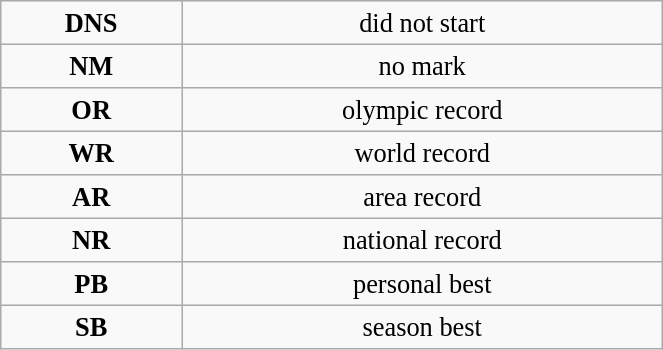<table class="wikitable" style=" text-align:center; font-size:110%;" width="35%">
<tr>
<td><strong>DNS</strong></td>
<td>did not start</td>
</tr>
<tr>
<td><strong>NM</strong></td>
<td>no mark</td>
</tr>
<tr>
<td><strong>OR</strong></td>
<td>olympic record</td>
</tr>
<tr>
<td><strong>WR</strong></td>
<td>world record</td>
</tr>
<tr>
<td><strong>AR</strong></td>
<td>area record</td>
</tr>
<tr>
<td><strong>NR</strong></td>
<td>national record</td>
</tr>
<tr>
<td><strong>PB</strong></td>
<td>personal best</td>
</tr>
<tr>
<td><strong>SB</strong></td>
<td>season best</td>
</tr>
</table>
